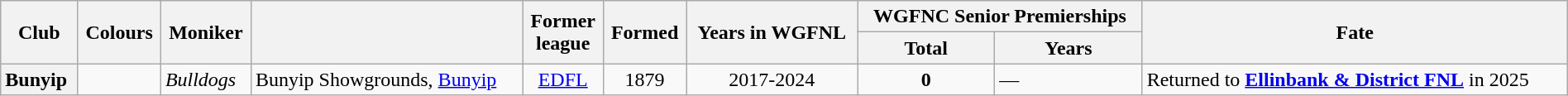<table class="wikitable sortable" style="width:100%; text-align:center; ">
<tr>
<th rowspan="2">Club</th>
<th rowspan="2">Colours</th>
<th rowspan="2">Moniker</th>
<th rowspan="2"></th>
<th rowspan="2">Former<br>league</th>
<th rowspan="2">Formed</th>
<th rowspan="2">Years in WGFNL</th>
<th colspan="2">WGFNC Senior Premierships</th>
<th rowspan="2">Fate</th>
</tr>
<tr>
<th>Total</th>
<th class="unsortable">Years</th>
</tr>
<tr>
<th style="text-align:left">Bunyip</th>
<td></td>
<td align="left"><em>Bulldogs</em></td>
<td align="left"><span>Bunyip Showgrounds, <a href='#'>Bunyip</a></span></td>
<td><a href='#'>EDFL</a></td>
<td>1879</td>
<td>2017-2024</td>
<td><strong>0</strong></td>
<td align="left">—</td>
<td align="left">Returned to <strong><a href='#'>Ellinbank & District FNL</a></strong> in 2025</td>
</tr>
</table>
